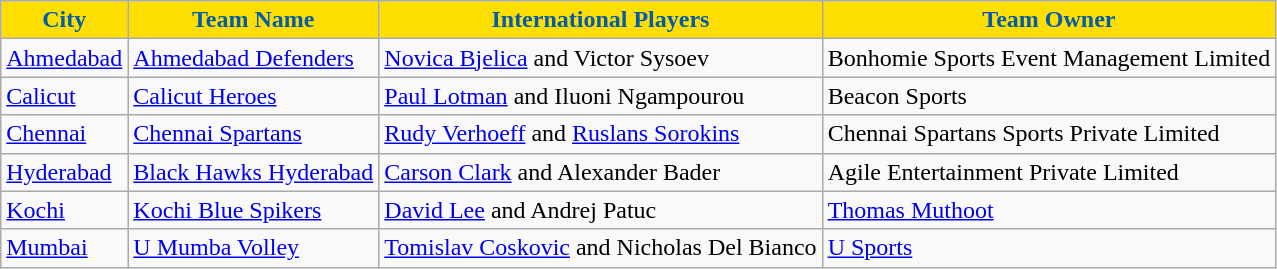<table class="wikitable">
<tr>
<th style="background:#ffdf00;color:#025CAA">City</th>
<th style="background:#ffdf00;color:#025CAA">Team Name</th>
<th style="background:#ffdf00;color:#025CAA">International Players</th>
<th style="background:#ffdf00;color:#025CAA">Team Owner</th>
</tr>
<tr>
<td><a href='#'>Ahmedabad</a></td>
<td><a href='#'>Ahmedabad Defenders</a></td>
<td><a href='#'>Novica Bjelica</a> and Victor Sysoev</td>
<td>Bonhomie Sports Event Management Limited</td>
</tr>
<tr>
<td><a href='#'>Calicut</a></td>
<td><a href='#'>Calicut Heroes</a></td>
<td><a href='#'>Paul Lotman</a> and Iluoni Ngampourou</td>
<td>Beacon Sports</td>
</tr>
<tr>
<td><a href='#'>Chennai</a></td>
<td><a href='#'>Chennai Spartans</a></td>
<td><a href='#'>Rudy Verhoeff</a> and <a href='#'>Ruslans Sorokins</a></td>
<td>Chennai Spartans Sports Private Limited</td>
</tr>
<tr>
<td><a href='#'>Hyderabad</a></td>
<td><a href='#'>Black Hawks Hyderabad</a></td>
<td><a href='#'>Carson Clark</a> and Alexander Bader</td>
<td>Agile Entertainment Private Limited</td>
</tr>
<tr>
<td><a href='#'>Kochi</a></td>
<td><a href='#'>Kochi Blue Spikers</a></td>
<td><a href='#'>David Lee</a> and Andrej Patuc</td>
<td><a href='#'>Thomas Muthoot</a></td>
</tr>
<tr>
<td><a href='#'>Mumbai</a></td>
<td><a href='#'>U Mumba Volley</a></td>
<td><a href='#'>Tomislav Coskovic</a> and Nicholas Del Bianco</td>
<td><a href='#'>U Sports</a></td>
</tr>
</table>
